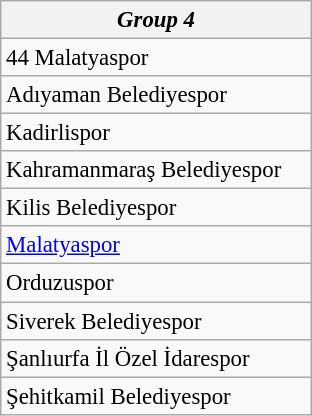<table class="wikitable collapsible collapsed" style="font-size:95%;">
<tr>
<th colspan="1" width="200"><em>Group 4</em></th>
</tr>
<tr>
<td>44 Malatyaspor</td>
</tr>
<tr>
<td>Adıyaman Belediyespor</td>
</tr>
<tr>
<td>Kadirlispor</td>
</tr>
<tr>
<td>Kahramanmaraş Belediyespor</td>
</tr>
<tr>
<td>Kilis Belediyespor</td>
</tr>
<tr>
<td><a href='#'>Malatyaspor</a></td>
</tr>
<tr>
<td>Orduzuspor</td>
</tr>
<tr>
<td>Siverek Belediyespor</td>
</tr>
<tr>
<td>Şanlıurfa İl Özel İdarespor</td>
</tr>
<tr>
<td>Şehitkamil Belediyespor</td>
</tr>
</table>
